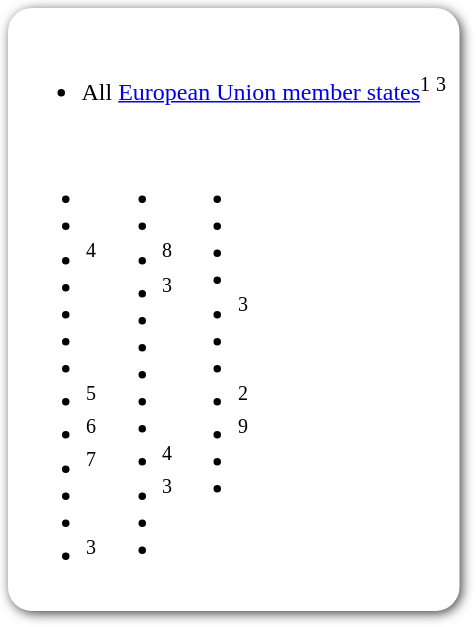<table style=" border-radius:1em; box-shadow: 0.1em 0.1em 0.5em rgba(0,0,0,0.75); background-color: white; border: 1px solid white; padding: 5px;">
<tr style="vertical-align:top;">
<td><br><ul><li> All <a href='#'>European Union member states</a><sup>1</sup> <sup>3</sup></li></ul><table>
<tr>
<td><br><ul><li></li><li></li><li><sup>4</sup></li><li></li><li></li><li></li><li></li><li><sup>5</sup></li><li><sup>6</sup></li><li><sup>7</sup></li><li></li><li></li><li><sup>3</sup></li></ul></td>
<td valign="top"><br><ul><li></li><li></li><li><sup>8</sup></li><li><sup>3</sup></li><li></li><li></li><li></li><li></li><li></li><li><sup>4</sup></li><li><sup>3</sup></li><li></li><li></li></ul></td>
<td valign="top"><br><ul><li></li><li></li><li></li><li></li><li><sup>3</sup></li><li></li><li></li><li><sup>2</sup></li><li><sup>9</sup></li><li></li><li></li></ul></td>
<td></td>
</tr>
</table>
</td>
</tr>
</table>
